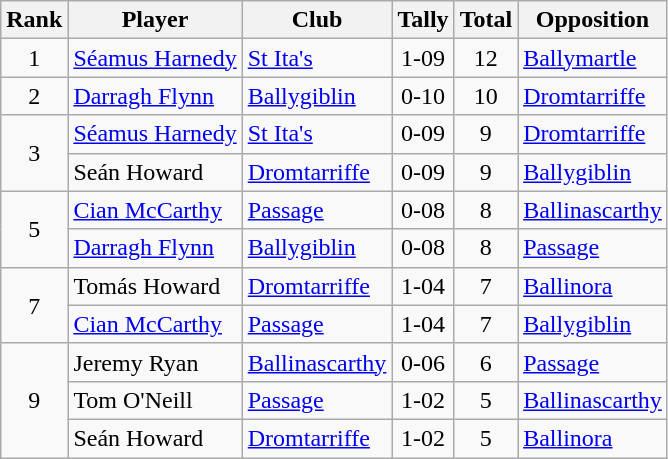<table class="wikitable">
<tr>
<th>Rank</th>
<th>Player</th>
<th>Club</th>
<th>Tally</th>
<th>Total</th>
<th>Opposition</th>
</tr>
<tr>
<td rowspan="1" style="text-align:center;">1</td>
<td><a href='#'>Séamus Harnedy</a></td>
<td><a href='#'>St Ita's</a></td>
<td align=center>1-09</td>
<td align=center>12</td>
<td><a href='#'>Ballymartle</a></td>
</tr>
<tr>
<td rowspan="1" style="text-align:center;">2</td>
<td><a href='#'>Darragh Flynn</a></td>
<td><a href='#'>Ballygiblin</a></td>
<td align=center>0-10</td>
<td align=center>10</td>
<td><a href='#'>Dromtarriffe</a></td>
</tr>
<tr>
<td rowspan="2" style="text-align:center;">3</td>
<td><a href='#'>Séamus Harnedy</a></td>
<td><a href='#'>St Ita's</a></td>
<td align=center>0-09</td>
<td align=center>9</td>
<td><a href='#'>Dromtarriffe</a></td>
</tr>
<tr>
<td>Seán Howard</td>
<td><a href='#'>Dromtarriffe</a></td>
<td align=center>0-09</td>
<td align=center>9</td>
<td><a href='#'>Ballygiblin</a></td>
</tr>
<tr>
<td rowspan="2" style="text-align:center;">5</td>
<td><a href='#'>Cian McCarthy</a></td>
<td><a href='#'>Passage</a></td>
<td align=center>0-08</td>
<td align=center>8</td>
<td><a href='#'>Ballinascarthy</a></td>
</tr>
<tr>
<td><a href='#'>Darragh Flynn</a></td>
<td><a href='#'>Ballygiblin</a></td>
<td align=center>0-08</td>
<td align=center>8</td>
<td><a href='#'>Passage</a></td>
</tr>
<tr>
<td rowspan="2" style="text-align:center;">7</td>
<td>Tomás Howard</td>
<td><a href='#'>Dromtarriffe</a></td>
<td align=center>1-04</td>
<td align=center>7</td>
<td><a href='#'>Ballinora</a></td>
</tr>
<tr>
<td><a href='#'>Cian McCarthy</a></td>
<td><a href='#'>Passage</a></td>
<td align=center>1-04</td>
<td align=center>7</td>
<td><a href='#'>Ballygiblin</a></td>
</tr>
<tr>
<td rowspan="3" style="text-align:center;">9</td>
<td>Jeremy Ryan</td>
<td><a href='#'>Ballinascarthy</a></td>
<td align=center>0-06</td>
<td align=center>6</td>
<td><a href='#'>Passage</a></td>
</tr>
<tr>
<td>Tom O'Neill</td>
<td><a href='#'>Passage</a></td>
<td align=center>1-02</td>
<td align=center>5</td>
<td><a href='#'>Ballinascarthy</a></td>
</tr>
<tr>
<td>Seán Howard</td>
<td><a href='#'>Dromtarriffe</a></td>
<td align=center>1-02</td>
<td align=center>5</td>
<td><a href='#'>Ballinora</a></td>
</tr>
</table>
